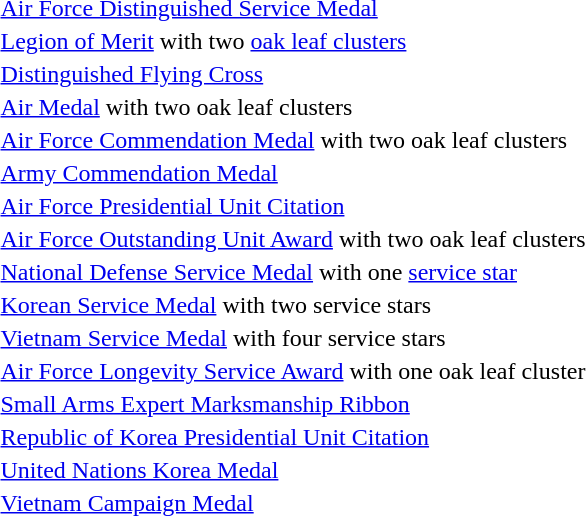<table>
<tr>
<td> <a href='#'>Air Force Distinguished Service Medal</a></td>
</tr>
<tr>
<td> <a href='#'>Legion of Merit</a> with two <a href='#'>oak leaf clusters</a></td>
</tr>
<tr>
<td> <a href='#'>Distinguished Flying Cross</a></td>
</tr>
<tr>
<td> <a href='#'>Air Medal</a> with two oak leaf clusters</td>
</tr>
<tr>
<td> <a href='#'>Air Force Commendation Medal</a> with two oak leaf clusters</td>
</tr>
<tr>
<td> <a href='#'>Army Commendation Medal</a></td>
</tr>
<tr>
<td> <a href='#'>Air Force Presidential Unit Citation</a></td>
</tr>
<tr>
<td> <a href='#'>Air Force Outstanding Unit Award</a> with two oak leaf clusters</td>
</tr>
<tr>
<td> <a href='#'>National Defense Service Medal</a> with one <a href='#'>service star</a></td>
</tr>
<tr>
<td> <a href='#'>Korean Service Medal</a> with two service stars</td>
</tr>
<tr>
<td> <a href='#'>Vietnam Service Medal</a> with four service stars</td>
</tr>
<tr>
<td> <a href='#'>Air Force Longevity Service Award</a> with one oak leaf cluster</td>
</tr>
<tr>
<td> <a href='#'>Small Arms Expert Marksmanship Ribbon</a></td>
</tr>
<tr>
<td> <a href='#'>Republic of Korea Presidential Unit Citation</a></td>
</tr>
<tr>
<td> <a href='#'>United Nations Korea Medal</a></td>
</tr>
<tr>
<td> <a href='#'>Vietnam Campaign Medal</a></td>
</tr>
</table>
